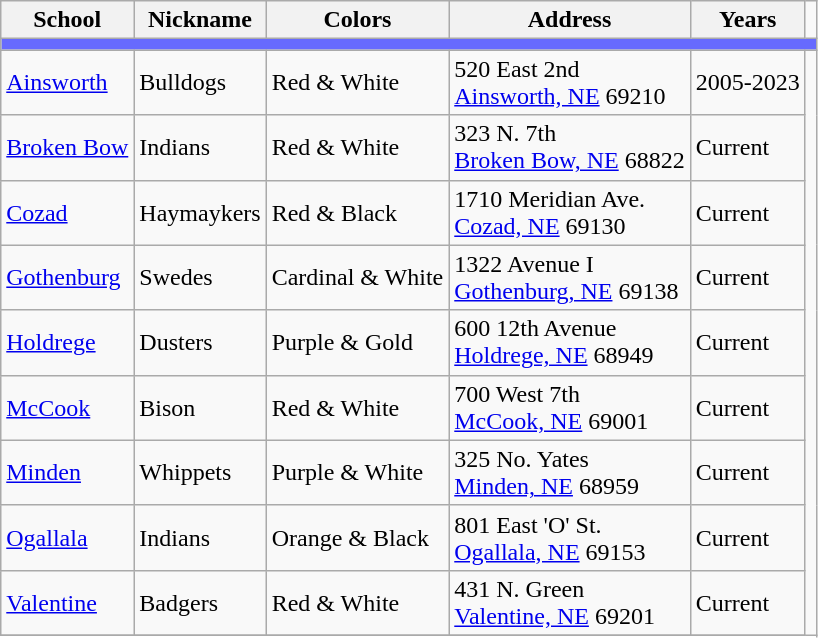<table class="wikitable sortable">
<tr>
<th>School</th>
<th>Nickname</th>
<th>Colors</th>
<th>Address</th>
<th>Years</th>
<td></td>
</tr>
<tr>
<th colspan="6" style="background:#676AFE;"></th>
</tr>
<tr>
<td><a href='#'>Ainsworth</a></td>
<td>Bulldogs</td>
<td>Red & White<br>  </td>
<td>520 East 2nd<br><a href='#'>Ainsworth, NE</a> 69210</td>
<td>2005-2023</td>
</tr>
<tr>
<td><a href='#'>Broken Bow</a></td>
<td>Indians</td>
<td>Red & White<br>  </td>
<td>323 N. 7th<br><a href='#'>Broken Bow, NE</a> 68822</td>
<td>Current</td>
</tr>
<tr>
<td><a href='#'>Cozad</a></td>
<td>Haymaykers</td>
<td>Red & Black<br> </td>
<td>1710 Meridian Ave.<br><a href='#'>Cozad, NE</a> 69130</td>
<td>Current</td>
</tr>
<tr>
<td><a href='#'>Gothenburg</a></td>
<td>Swedes</td>
<td>Cardinal & White<br> </td>
<td>1322 Avenue I<br><a href='#'>Gothenburg, NE</a> 69138</td>
<td>Current</td>
</tr>
<tr>
<td><a href='#'>Holdrege</a></td>
<td>Dusters</td>
<td>Purple & Gold<br> </td>
<td>600 12th Avenue<br><a href='#'>Holdrege, NE</a> 68949</td>
<td>Current</td>
</tr>
<tr>
<td><a href='#'>McCook</a></td>
<td>Bison</td>
<td>Red & White<br>  </td>
<td>700 West 7th<br><a href='#'>McCook, NE</a> 69001</td>
<td>Current</td>
</tr>
<tr>
<td><a href='#'>Minden</a></td>
<td>Whippets</td>
<td>Purple & White<br> </td>
<td>325 No. Yates<br><a href='#'>Minden, NE</a> 68959</td>
<td>Current</td>
</tr>
<tr>
<td><a href='#'>Ogallala</a></td>
<td>Indians</td>
<td>Orange & Black<br> </td>
<td>801 East 'O' St.<br><a href='#'>Ogallala, NE</a> 69153</td>
<td>Current</td>
</tr>
<tr>
<td><a href='#'>Valentine</a></td>
<td>Badgers</td>
<td>Red & White<br>  </td>
<td>431 N. Green<br><a href='#'>Valentine, NE</a> 69201</td>
<td>Current</td>
</tr>
<tr>
</tr>
</table>
